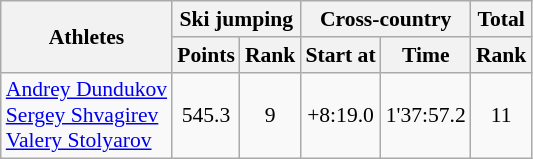<table class="wikitable" border="1" style="font-size:90%">
<tr>
<th rowspan="2">Athletes</th>
<th colspan="2">Ski jumping</th>
<th colspan="2">Cross-country</th>
<th>Total</th>
</tr>
<tr>
<th>Points</th>
<th>Rank</th>
<th>Start at</th>
<th>Time</th>
<th>Rank</th>
</tr>
<tr>
<td> <a href='#'>Andrey Dundukov</a><br> <a href='#'>Sergey Shvagirev</a><br> <a href='#'>Valery Stolyarov</a></td>
<td align=center>545.3</td>
<td align=center>9</td>
<td align=center>+8:19.0</td>
<td align=center>1'37:57.2</td>
<td align=center>11</td>
</tr>
</table>
